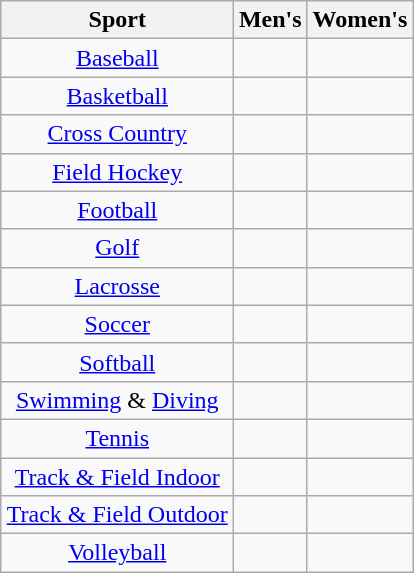<table class="wikitable" style="margin:auto; text-align:center">
<tr>
<th>Sport</th>
<th>Men's</th>
<th>Women's</th>
</tr>
<tr>
<td><a href='#'>Baseball</a></td>
<td></td>
<td></td>
</tr>
<tr>
<td><a href='#'>Basketball</a></td>
<td></td>
<td></td>
</tr>
<tr>
<td><a href='#'>Cross Country</a></td>
<td></td>
<td></td>
</tr>
<tr>
<td><a href='#'>Field Hockey</a></td>
<td></td>
<td></td>
</tr>
<tr>
<td><a href='#'>Football</a></td>
<td></td>
<td></td>
</tr>
<tr>
<td><a href='#'>Golf</a></td>
<td></td>
<td></td>
</tr>
<tr>
<td><a href='#'>Lacrosse</a></td>
<td></td>
<td></td>
</tr>
<tr>
<td><a href='#'>Soccer</a></td>
<td></td>
<td></td>
</tr>
<tr>
<td><a href='#'>Softball</a></td>
<td></td>
<td></td>
</tr>
<tr>
<td><a href='#'>Swimming</a> & <a href='#'>Diving</a></td>
<td></td>
<td></td>
</tr>
<tr>
<td><a href='#'>Tennis</a></td>
<td></td>
<td></td>
</tr>
<tr>
<td><a href='#'>Track & Field Indoor</a></td>
<td></td>
<td></td>
</tr>
<tr>
<td><a href='#'>Track & Field Outdoor</a></td>
<td></td>
<td></td>
</tr>
<tr>
<td><a href='#'>Volleyball</a></td>
<td></td>
<td></td>
</tr>
</table>
